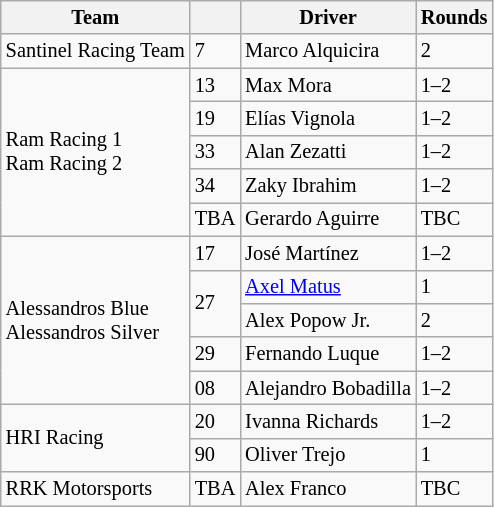<table class="wikitable" style="font-size: 85%">
<tr>
<th>Team</th>
<th></th>
<th>Driver</th>
<th>Rounds</th>
</tr>
<tr>
<td nowrap>Santinel Racing Team</td>
<td>7</td>
<td> Marco Alquicira</td>
<td>2</td>
</tr>
<tr>
<td rowspan=5>Ram Racing 1<br>Ram Racing 2</td>
<td>13</td>
<td> Max Mora</td>
<td>1–2</td>
</tr>
<tr>
<td>19</td>
<td> Elías Vignola</td>
<td>1–2</td>
</tr>
<tr>
<td>33</td>
<td> Alan Zezatti</td>
<td>1–2</td>
</tr>
<tr>
<td>34</td>
<td> Zaky Ibrahim</td>
<td>1–2</td>
</tr>
<tr>
<td>TBA</td>
<td> Gerardo Aguirre</td>
<td>TBC</td>
</tr>
<tr>
<td rowspan=5>Alessandros Blue<br>Alessandros Silver</td>
<td>17</td>
<td> José Martínez</td>
<td>1–2</td>
</tr>
<tr>
<td rowspan=2>27</td>
<td> <a href='#'>Axel Matus</a></td>
<td>1</td>
</tr>
<tr>
<td> Alex Popow Jr.</td>
<td>2</td>
</tr>
<tr>
<td>29</td>
<td> Fernando Luque</td>
<td>1–2</td>
</tr>
<tr>
<td>08</td>
<td nowrap> Alejandro Bobadilla</td>
<td>1–2</td>
</tr>
<tr>
<td rowspan=2>HRI Racing</td>
<td>20</td>
<td> Ivanna Richards</td>
<td>1–2</td>
</tr>
<tr>
<td>90</td>
<td> Oliver Trejo</td>
<td>1</td>
</tr>
<tr>
<td>RRK Motorsports</td>
<td>TBA</td>
<td> Alex Franco</td>
<td>TBC</td>
</tr>
</table>
